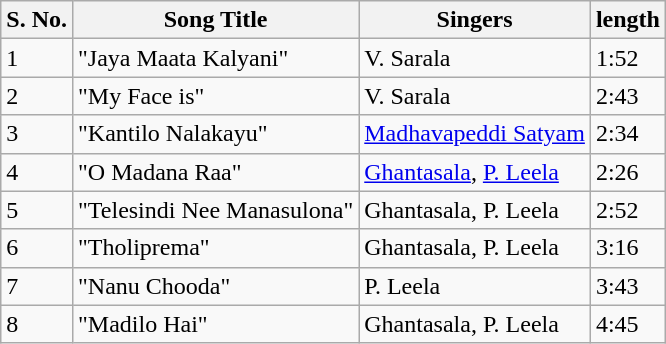<table class="wikitable">
<tr>
<th>S. No.</th>
<th>Song Title</th>
<th>Singers</th>
<th>length</th>
</tr>
<tr>
<td>1</td>
<td>"Jaya Maata Kalyani"</td>
<td>V. Sarala</td>
<td>1:52</td>
</tr>
<tr>
<td>2</td>
<td>"My Face is"</td>
<td>V. Sarala</td>
<td>2:43</td>
</tr>
<tr>
<td>3</td>
<td>"Kantilo Nalakayu"</td>
<td><a href='#'>Madhavapeddi Satyam</a></td>
<td>2:34</td>
</tr>
<tr>
<td>4</td>
<td>"O Madana Raa"</td>
<td><a href='#'>Ghantasala</a>, <a href='#'>P. Leela</a></td>
<td>2:26</td>
</tr>
<tr>
<td>5</td>
<td>"Telesindi Nee Manasulona"</td>
<td>Ghantasala, P. Leela</td>
<td>2:52</td>
</tr>
<tr>
<td>6</td>
<td>"Tholiprema"</td>
<td>Ghantasala, P. Leela</td>
<td>3:16</td>
</tr>
<tr>
<td>7</td>
<td>"Nanu Chooda"</td>
<td>P. Leela</td>
<td>3:43</td>
</tr>
<tr>
<td>8</td>
<td>"Madilo Hai"</td>
<td>Ghantasala, P. Leela</td>
<td>4:45</td>
</tr>
</table>
